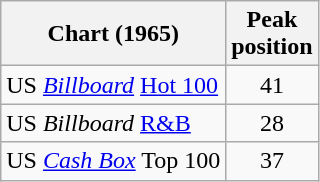<table class="wikitable sortable">
<tr>
<th align="left">Chart (1965)</th>
<th align="left">Peak<br>position</th>
</tr>
<tr>
<td>US <em><a href='#'>Billboard</a></em> <a href='#'>Hot 100</a></td>
<td style="text-align:center;">41</td>
</tr>
<tr>
<td>US <em>Billboard</em> <a href='#'>R&B</a></td>
<td style="text-align:center;">28</td>
</tr>
<tr>
<td>US <em><a href='#'>Cash Box</a></em> Top 100</td>
<td align="center">37</td>
</tr>
</table>
